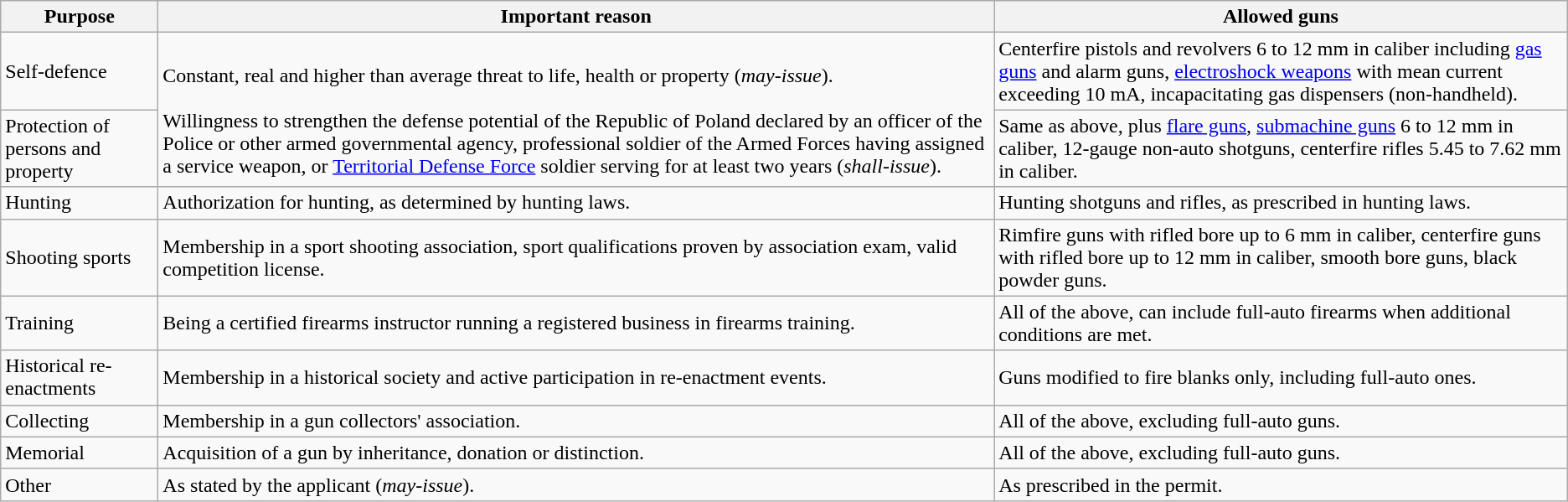<table class="wikitable" id="purposes-and-reasons">
<tr>
<th>Purpose</th>
<th>Important reason</th>
<th>Allowed guns</th>
</tr>
<tr>
<td>Self-defence</td>
<td rowspan=2><br>Constant, real and higher than average threat to life, health or property (<em>may-issue</em>). <br> <br>
Willingness to strengthen the defense potential of the Republic of Poland declared by an officer of the Police or other armed governmental agency, professional soldier of the Armed Forces having assigned a service weapon, or <a href='#'>Territorial Defense Force</a> soldier serving for at least two years (<em>shall-issue</em>).</td>
<td>Centerfire pistols and revolvers 6 to 12 mm in caliber including <a href='#'>gas guns</a> and alarm guns, <a href='#'>electroshock weapons</a> with mean current exceeding 10 mA, incapacitating gas dispensers (non-handheld).</td>
</tr>
<tr>
<td>Protection of persons and property</td>
<td>Same as above, plus <a href='#'>flare guns</a>, <a href='#'>submachine guns</a> 6 to 12 mm in caliber, 12-gauge non-auto shotguns, centerfire rifles 5.45 to 7.62 mm in caliber.</td>
</tr>
<tr>
<td>Hunting</td>
<td>Authorization for hunting, as determined by hunting laws.</td>
<td>Hunting shotguns and rifles, as prescribed in hunting laws.</td>
</tr>
<tr>
<td>Shooting sports</td>
<td>Membership in a sport shooting association, sport qualifications proven by association exam, valid competition license.</td>
<td>Rimfire guns with rifled bore up to 6 mm in caliber, centerfire guns with rifled bore up to 12 mm in caliber, smooth bore guns, black powder guns.</td>
</tr>
<tr>
<td id="training-purpose">Training</td>
<td>Being a certified firearms instructor running a registered business in firearms training.</td>
<td>All of the above, can include full-auto firearms when additional conditions are met.</td>
</tr>
<tr>
<td>Historical re-enactments</td>
<td>Membership in a historical society and active participation in re-enactment events.</td>
<td>Guns modified to fire blanks only, including full-auto ones.</td>
</tr>
<tr>
<td>Collecting</td>
<td>Membership in a gun collectors' association.</td>
<td>All of the above, excluding full-auto guns.</td>
</tr>
<tr>
<td>Memorial</td>
<td>Acquisition of a gun by inheritance, donation or distinction.</td>
<td>All of the above, excluding full-auto guns.</td>
</tr>
<tr>
<td>Other</td>
<td>As stated by the applicant (<em>may-issue</em>).</td>
<td>As prescribed in the permit.</td>
</tr>
</table>
